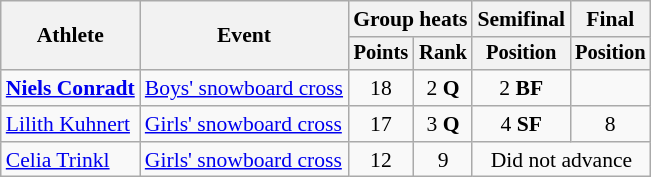<table class="wikitable" style="font-size:90%">
<tr>
<th rowspan="2">Athlete</th>
<th rowspan="2">Event</th>
<th colspan=2>Group heats</th>
<th>Semifinal</th>
<th>Final</th>
</tr>
<tr style="font-size:95%">
<th>Points</th>
<th>Rank</th>
<th>Position</th>
<th>Position</th>
</tr>
<tr align=center>
<td align=left><strong><a href='#'>Niels Conradt</a></strong></td>
<td align=left><a href='#'>Boys' snowboard cross</a></td>
<td>18</td>
<td>2 <strong>Q</strong></td>
<td>2 <strong>BF</strong></td>
<td></td>
</tr>
<tr align=center>
<td align=left><a href='#'>Lilith Kuhnert</a></td>
<td align=left><a href='#'>Girls' snowboard cross</a></td>
<td>17</td>
<td>3 <strong>Q</strong></td>
<td>4 <strong>SF</strong></td>
<td>8</td>
</tr>
<tr align=center>
<td align=left><a href='#'>Celia Trinkl</a></td>
<td align=left><a href='#'>Girls' snowboard cross</a></td>
<td>12</td>
<td>9</td>
<td colspan=2>Did not advance</td>
</tr>
</table>
